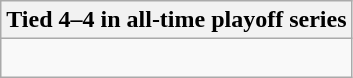<table class="wikitable collapsible collapsed">
<tr>
<th>Tied 4–4 in all-time playoff series</th>
</tr>
<tr>
<td><br>






</td>
</tr>
</table>
